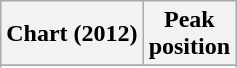<table class="wikitable sortable">
<tr>
<th>Chart (2012)</th>
<th>Peak<br>position</th>
</tr>
<tr>
</tr>
<tr>
</tr>
</table>
